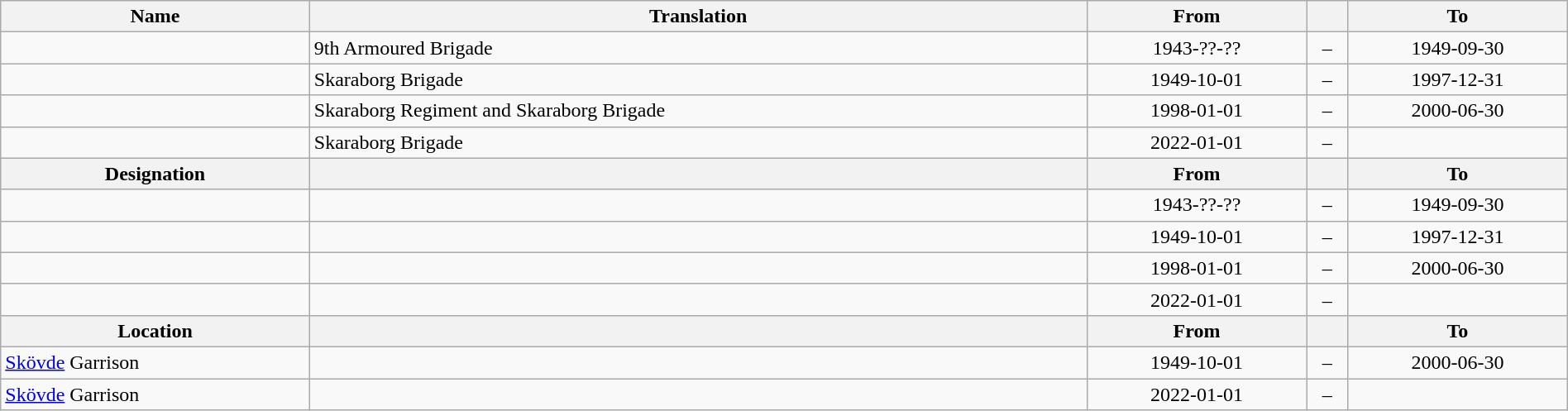<table class="wikitable" style="width:100%;">
<tr>
<th>Name</th>
<th>Translation</th>
<th>From</th>
<th></th>
<th>To</th>
</tr>
<tr>
<td></td>
<td>9th Armoured Brigade</td>
<td style="text-align:center;">1943-??-??</td>
<td style="text-align:center;">–</td>
<td style="text-align:center;">1949-09-30</td>
</tr>
<tr>
<td></td>
<td>Skaraborg Brigade</td>
<td style="text-align:center;">1949-10-01</td>
<td style="text-align:center;">–</td>
<td style="text-align:center;">1997-12-31</td>
</tr>
<tr>
<td></td>
<td>Skaraborg Regiment and Skaraborg Brigade</td>
<td style="text-align:center;">1998-01-01</td>
<td style="text-align:center;">–</td>
<td style="text-align:center;">2000-06-30</td>
</tr>
<tr>
<td></td>
<td>Skaraborg Brigade</td>
<td style="text-align:center;">2022-01-01</td>
<td style="text-align:center;">–</td>
<td></td>
</tr>
<tr>
<th>Designation</th>
<th></th>
<th>From</th>
<th></th>
<th>To</th>
</tr>
<tr>
<td></td>
<td></td>
<td style="text-align:center;">1943-??-??</td>
<td style="text-align:center;">–</td>
<td style="text-align:center;">1949-09-30</td>
</tr>
<tr>
<td></td>
<td></td>
<td style="text-align:center;">1949-10-01</td>
<td style="text-align:center;">–</td>
<td style="text-align:center;">1997-12-31</td>
</tr>
<tr>
<td></td>
<td></td>
<td style="text-align:center;">1998-01-01</td>
<td style="text-align:center;">–</td>
<td style="text-align:center;">2000-06-30</td>
</tr>
<tr>
<td></td>
<td></td>
<td style="text-align:center;">2022-01-01</td>
<td style="text-align:center;">–</td>
<td></td>
</tr>
<tr>
<th>Location</th>
<th></th>
<th>From</th>
<th></th>
<th>To</th>
</tr>
<tr>
<td><a href='#'>Skövde</a> Garrison</td>
<td></td>
<td style="text-align:center;">1949-10-01</td>
<td style="text-align:center;">–</td>
<td style="text-align:center;">2000-06-30</td>
</tr>
<tr>
<td><a href='#'>Skövde</a> Garrison</td>
<td></td>
<td style="text-align:center;">2022-01-01</td>
<td style="text-align:center;">–</td>
<td></td>
</tr>
</table>
